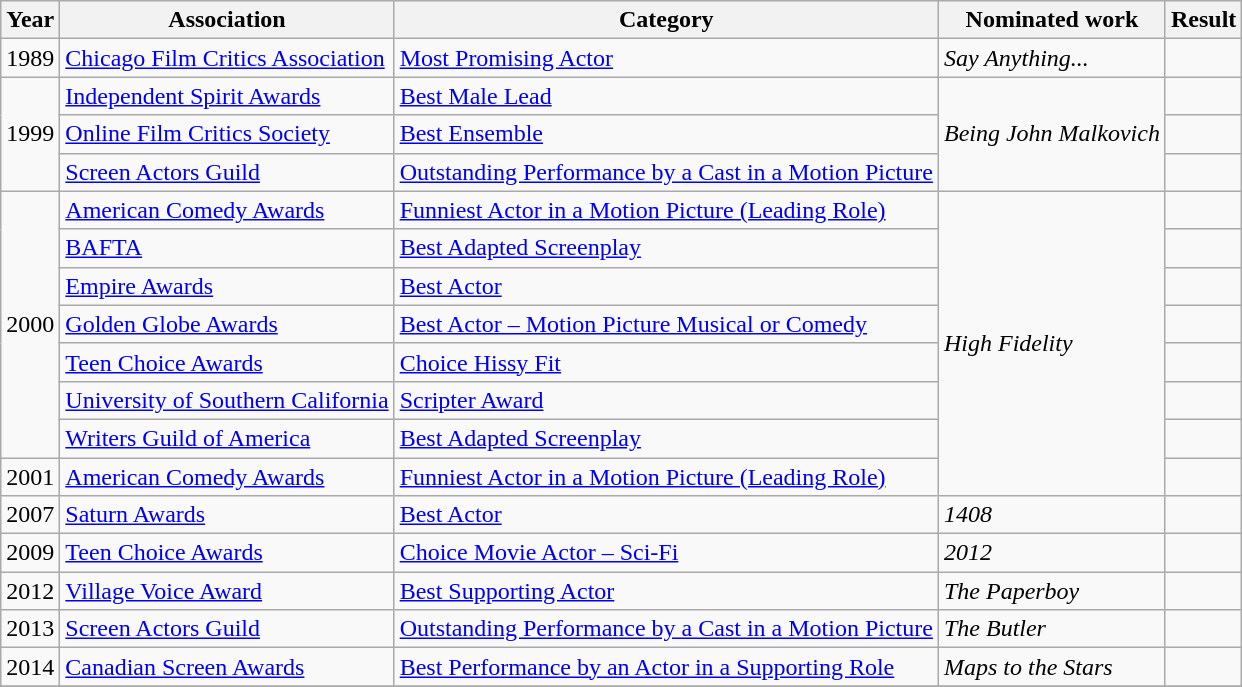<table class="wikitable sortable">
<tr>
<th>Year</th>
<th>Association</th>
<th>Category</th>
<th>Nominated work</th>
<th>Result</th>
</tr>
<tr>
<td>1989</td>
<td><a href='#'>Chicago Film Critics Association</a></td>
<td><a href='#'>Most Promising Actor</a></td>
<td><em>Say Anything...</em></td>
<td></td>
</tr>
<tr>
<td rowspan="3">1999</td>
<td><a href='#'>Independent Spirit Awards</a></td>
<td><a href='#'>Best Male Lead</a></td>
<td rowspan="3"><em>Being John Malkovich</em></td>
<td></td>
</tr>
<tr>
<td><a href='#'>Online Film Critics Society</a></td>
<td><a href='#'>Best Ensemble</a></td>
<td></td>
</tr>
<tr>
<td><a href='#'>Screen Actors Guild</a></td>
<td><a href='#'>Outstanding Performance by a Cast in a Motion Picture</a></td>
<td></td>
</tr>
<tr>
<td rowspan="7">2000</td>
<td><a href='#'>American Comedy Awards</a></td>
<td><a href='#'>Funniest Actor in a Motion Picture (Leading Role)</a></td>
<td rowspan="8"><em>High Fidelity</em></td>
<td></td>
</tr>
<tr>
<td><a href='#'>BAFTA</a></td>
<td><a href='#'>Best Adapted Screenplay</a></td>
<td></td>
</tr>
<tr>
<td><a href='#'>Empire Awards</a></td>
<td><a href='#'>Best Actor</a></td>
<td></td>
</tr>
<tr>
<td><a href='#'>Golden Globe Awards</a></td>
<td><a href='#'>Best Actor – Motion Picture Musical or Comedy</a></td>
<td></td>
</tr>
<tr>
<td><a href='#'>Teen Choice Awards</a></td>
<td><a href='#'>Choice Hissy Fit</a></td>
<td></td>
</tr>
<tr>
<td><a href='#'>University of Southern California</a></td>
<td><a href='#'>Scripter Award</a></td>
<td></td>
</tr>
<tr>
<td><a href='#'>Writers Guild of America</a></td>
<td><a href='#'>Best Adapted Screenplay</a></td>
<td></td>
</tr>
<tr>
<td>2001</td>
<td><a href='#'>American Comedy Awards</a></td>
<td><a href='#'>Funniest Actor in a Motion Picture (Leading Role)</a></td>
<td></td>
</tr>
<tr>
<td>2007</td>
<td><a href='#'>Saturn Awards</a></td>
<td><a href='#'>Best Actor</a></td>
<td><em>1408</em></td>
<td></td>
</tr>
<tr>
<td>2009</td>
<td><a href='#'>Teen Choice Awards</a></td>
<td><a href='#'>Choice Movie Actor – Sci-Fi</a></td>
<td><em>2012</em></td>
<td></td>
</tr>
<tr>
<td>2012</td>
<td><a href='#'>Village Voice Award</a></td>
<td><a href='#'>Best Supporting Actor</a></td>
<td><em>The Paperboy</em></td>
<td></td>
</tr>
<tr>
<td>2013</td>
<td><a href='#'>Screen Actors Guild</a></td>
<td><a href='#'>Outstanding Performance by a Cast in a Motion Picture</a></td>
<td><em>The Butler</em></td>
<td></td>
</tr>
<tr>
<td>2014</td>
<td><a href='#'>Canadian Screen Awards</a></td>
<td><a href='#'>Best Performance by an Actor in a Supporting Role</a></td>
<td><em>Maps to the Stars</em></td>
<td></td>
</tr>
<tr>
</tr>
</table>
